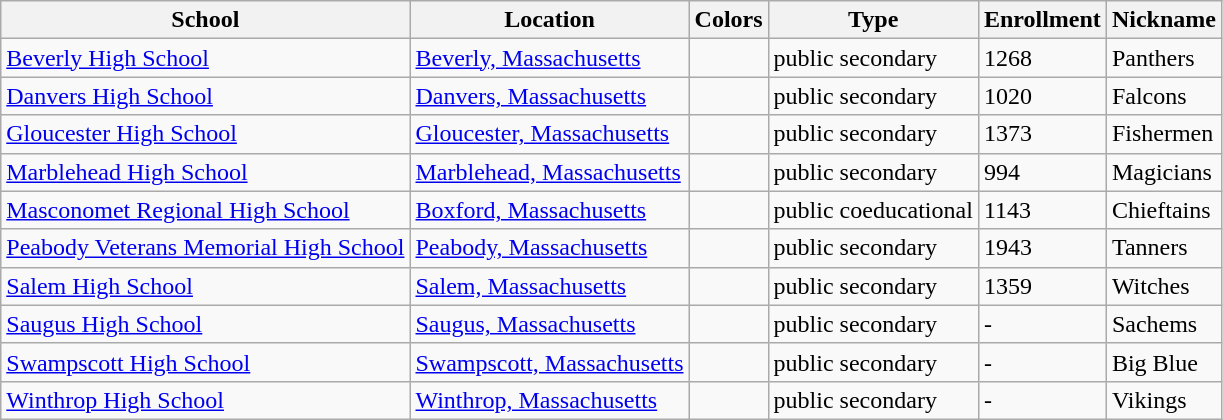<table class="wikitable">
<tr>
<th>School</th>
<th>Location</th>
<th>Colors</th>
<th>Type</th>
<th>Enrollment</th>
<th>Nickname</th>
</tr>
<tr>
<td><a href='#'>Beverly High School</a></td>
<td><a href='#'>Beverly, Massachusetts</a></td>
<td></td>
<td>public secondary</td>
<td>1268</td>
<td>Panthers</td>
</tr>
<tr>
<td><a href='#'>Danvers High School</a></td>
<td><a href='#'>Danvers, Massachusetts</a></td>
<td></td>
<td>public secondary</td>
<td>1020</td>
<td>Falcons</td>
</tr>
<tr>
<td><a href='#'>Gloucester High School</a></td>
<td><a href='#'>Gloucester, Massachusetts</a></td>
<td></td>
<td>public secondary</td>
<td>1373</td>
<td>Fishermen</td>
</tr>
<tr>
<td><a href='#'>Marblehead High School</a></td>
<td><a href='#'>Marblehead, Massachusetts</a></td>
<td></td>
<td>public secondary</td>
<td>994</td>
<td>Magicians</td>
</tr>
<tr>
<td><a href='#'>Masconomet Regional High School</a></td>
<td><a href='#'>Boxford, Massachusetts</a></td>
<td></td>
<td>public coeducational</td>
<td>1143</td>
<td>Chieftains</td>
</tr>
<tr>
<td><a href='#'>Peabody Veterans Memorial High School</a></td>
<td><a href='#'>Peabody, Massachusetts</a></td>
<td></td>
<td>public secondary</td>
<td>1943</td>
<td>Tanners</td>
</tr>
<tr>
<td><a href='#'>Salem High School</a></td>
<td><a href='#'>Salem, Massachusetts</a></td>
<td></td>
<td>public secondary</td>
<td>1359</td>
<td>Witches</td>
</tr>
<tr>
<td><a href='#'>Saugus High School</a></td>
<td><a href='#'>Saugus, Massachusetts</a></td>
<td></td>
<td>public secondary</td>
<td>-</td>
<td>Sachems</td>
</tr>
<tr>
<td><a href='#'>Swampscott High School</a></td>
<td><a href='#'>Swampscott, Massachusetts</a></td>
<td></td>
<td>public secondary</td>
<td>-</td>
<td>Big Blue</td>
</tr>
<tr>
<td><a href='#'>Winthrop High School</a></td>
<td><a href='#'>Winthrop, Massachusetts</a></td>
<td></td>
<td>public secondary</td>
<td>-</td>
<td>Vikings</td>
</tr>
</table>
